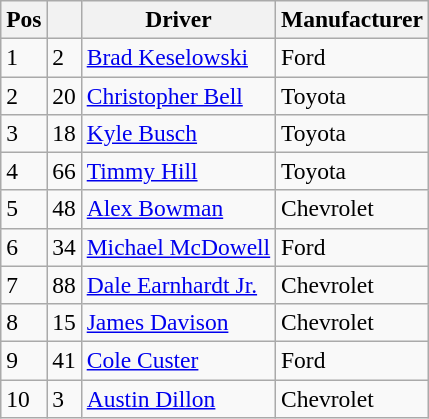<table class="wikitable" style="font-size:98%">
<tr>
<th>Pos</th>
<th></th>
<th>Driver</th>
<th>Manufacturer</th>
</tr>
<tr>
<td>1</td>
<td>2</td>
<td><a href='#'>Brad Keselowski</a></td>
<td>Ford</td>
</tr>
<tr>
<td>2</td>
<td>20</td>
<td><a href='#'>Christopher Bell</a></td>
<td>Toyota</td>
</tr>
<tr>
<td>3</td>
<td>18</td>
<td><a href='#'>Kyle Busch</a></td>
<td>Toyota</td>
</tr>
<tr>
<td>4</td>
<td>66</td>
<td><a href='#'>Timmy Hill</a></td>
<td>Toyota</td>
</tr>
<tr>
<td>5</td>
<td>48</td>
<td><a href='#'>Alex Bowman</a></td>
<td>Chevrolet</td>
</tr>
<tr>
<td>6</td>
<td>34</td>
<td><a href='#'>Michael McDowell</a></td>
<td>Ford</td>
</tr>
<tr>
<td>7</td>
<td>88</td>
<td><a href='#'>Dale Earnhardt Jr.</a></td>
<td>Chevrolet</td>
</tr>
<tr>
<td>8</td>
<td>15</td>
<td><a href='#'>James Davison</a></td>
<td>Chevrolet</td>
</tr>
<tr>
<td>9</td>
<td>41</td>
<td><a href='#'>Cole Custer</a></td>
<td>Ford</td>
</tr>
<tr>
<td>10</td>
<td>3</td>
<td><a href='#'>Austin Dillon</a></td>
<td>Chevrolet</td>
</tr>
</table>
